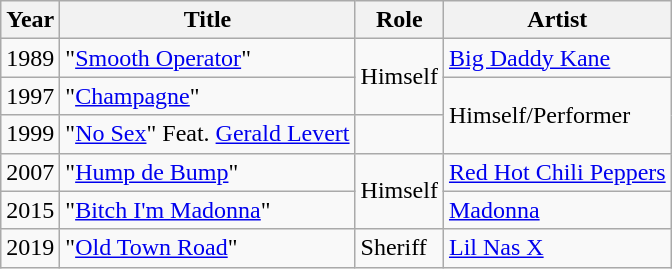<table class="wikitable sortable">
<tr>
<th>Year</th>
<th>Title</th>
<th>Role</th>
<th>Artist</th>
</tr>
<tr>
<td>1989</td>
<td>"<a href='#'>Smooth Operator</a>"</td>
<td rowspan="2">Himself</td>
<td><a href='#'>Big Daddy Kane</a></td>
</tr>
<tr>
<td>1997</td>
<td>"<a href='#'>Champagne</a>"</td>
<td rowspan="2">Himself/Performer</td>
</tr>
<tr>
<td>1999</td>
<td>"<a href='#'>No Sex</a>" Feat. <a href='#'>Gerald Levert</a></td>
</tr>
<tr>
<td>2007</td>
<td>"<a href='#'>Hump de Bump</a>"</td>
<td rowspan="2">Himself</td>
<td><a href='#'>Red Hot Chili Peppers</a></td>
</tr>
<tr>
<td>2015</td>
<td>"<a href='#'>Bitch I'm Madonna</a>"</td>
<td><a href='#'>Madonna</a></td>
</tr>
<tr>
<td>2019</td>
<td>"<a href='#'>Old Town Road</a>"</td>
<td>Sheriff</td>
<td><a href='#'>Lil Nas X</a></td>
</tr>
</table>
